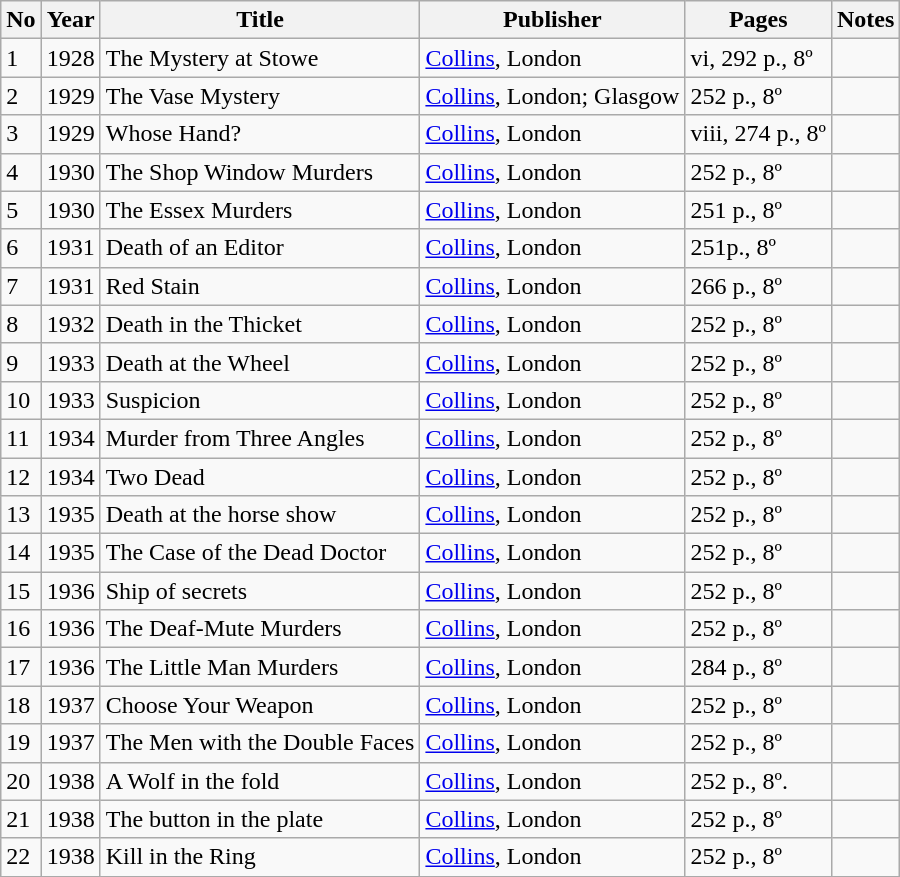<table class="wikitable sortable">
<tr>
<th>No</th>
<th>Year</th>
<th>Title</th>
<th>Publisher</th>
<th>Pages</th>
<th>Notes</th>
</tr>
<tr>
<td>1</td>
<td>1928</td>
<td>The Mystery at Stowe</td>
<td><a href='#'>Collins</a>, London</td>
<td>vi, 292 p., 8º</td>
<td></td>
</tr>
<tr>
<td>2</td>
<td>1929</td>
<td>The Vase Mystery</td>
<td><a href='#'>Collins</a>, London; Glasgow</td>
<td>252 p., 8º</td>
<td></td>
</tr>
<tr>
<td>3</td>
<td>1929</td>
<td>Whose Hand?</td>
<td><a href='#'>Collins</a>, London</td>
<td>viii, 274 p., 8º</td>
<td></td>
</tr>
<tr>
<td>4</td>
<td>1930</td>
<td>The Shop Window Murders</td>
<td><a href='#'>Collins</a>, London</td>
<td>252 p., 8º</td>
<td></td>
</tr>
<tr>
<td>5</td>
<td>1930</td>
<td>The Essex Murders</td>
<td><a href='#'>Collins</a>, London</td>
<td>251 p., 8º</td>
<td></td>
</tr>
<tr>
<td>6</td>
<td>1931</td>
<td>Death of an Editor</td>
<td><a href='#'>Collins</a>, London</td>
<td>251p., 8º</td>
<td></td>
</tr>
<tr>
<td>7</td>
<td>1931</td>
<td>Red Stain</td>
<td><a href='#'>Collins</a>, London</td>
<td>266 p., 8º</td>
<td></td>
</tr>
<tr>
<td>8</td>
<td>1932</td>
<td>Death in the Thicket</td>
<td><a href='#'>Collins</a>, London</td>
<td>252 p., 8º</td>
<td></td>
</tr>
<tr>
<td>9</td>
<td>1933</td>
<td>Death at the Wheel</td>
<td><a href='#'>Collins</a>, London</td>
<td>252 p., 8º</td>
<td></td>
</tr>
<tr>
<td>10</td>
<td>1933</td>
<td>Suspicion</td>
<td><a href='#'>Collins</a>, London</td>
<td>252 p., 8º</td>
<td></td>
</tr>
<tr>
<td>11</td>
<td>1934</td>
<td>Murder from Three Angles</td>
<td><a href='#'>Collins</a>, London</td>
<td>252 p., 8º</td>
<td></td>
</tr>
<tr>
<td>12</td>
<td>1934</td>
<td>Two Dead</td>
<td><a href='#'>Collins</a>, London</td>
<td>252 p., 8º</td>
<td></td>
</tr>
<tr>
<td>13</td>
<td>1935</td>
<td>Death at the horse show</td>
<td><a href='#'>Collins</a>, London</td>
<td>252 p., 8º</td>
<td></td>
</tr>
<tr>
<td>14</td>
<td>1935</td>
<td>The Case of the Dead Doctor</td>
<td><a href='#'>Collins</a>, London</td>
<td>252 p., 8º</td>
<td></td>
</tr>
<tr>
<td>15</td>
<td>1936</td>
<td>Ship of secrets</td>
<td><a href='#'>Collins</a>, London</td>
<td>252 p., 8º</td>
<td></td>
</tr>
<tr>
<td>16</td>
<td>1936</td>
<td>The Deaf-Mute Murders</td>
<td><a href='#'>Collins</a>, London</td>
<td>252 p., 8º</td>
<td></td>
</tr>
<tr>
<td>17</td>
<td>1936</td>
<td>The Little Man Murders</td>
<td><a href='#'>Collins</a>, London</td>
<td>284 p., 8º</td>
<td></td>
</tr>
<tr>
<td>18</td>
<td>1937</td>
<td>Choose Your Weapon</td>
<td><a href='#'>Collins</a>, London</td>
<td>252 p., 8º</td>
<td></td>
</tr>
<tr>
<td>19</td>
<td>1937</td>
<td>The Men with the Double Faces</td>
<td><a href='#'>Collins</a>, London</td>
<td>252 p., 8º</td>
<td></td>
</tr>
<tr>
<td>20</td>
<td>1938</td>
<td>A Wolf in the fold</td>
<td><a href='#'>Collins</a>, London</td>
<td>252 p., 8º.</td>
<td></td>
</tr>
<tr>
<td>21</td>
<td>1938</td>
<td>The button in the plate</td>
<td><a href='#'>Collins</a>, London</td>
<td>252 p., 8º</td>
<td></td>
</tr>
<tr>
<td>22</td>
<td>1938</td>
<td>Kill in the Ring</td>
<td><a href='#'>Collins</a>, London</td>
<td>252 p., 8º</td>
<td></td>
</tr>
<tr>
</tr>
</table>
